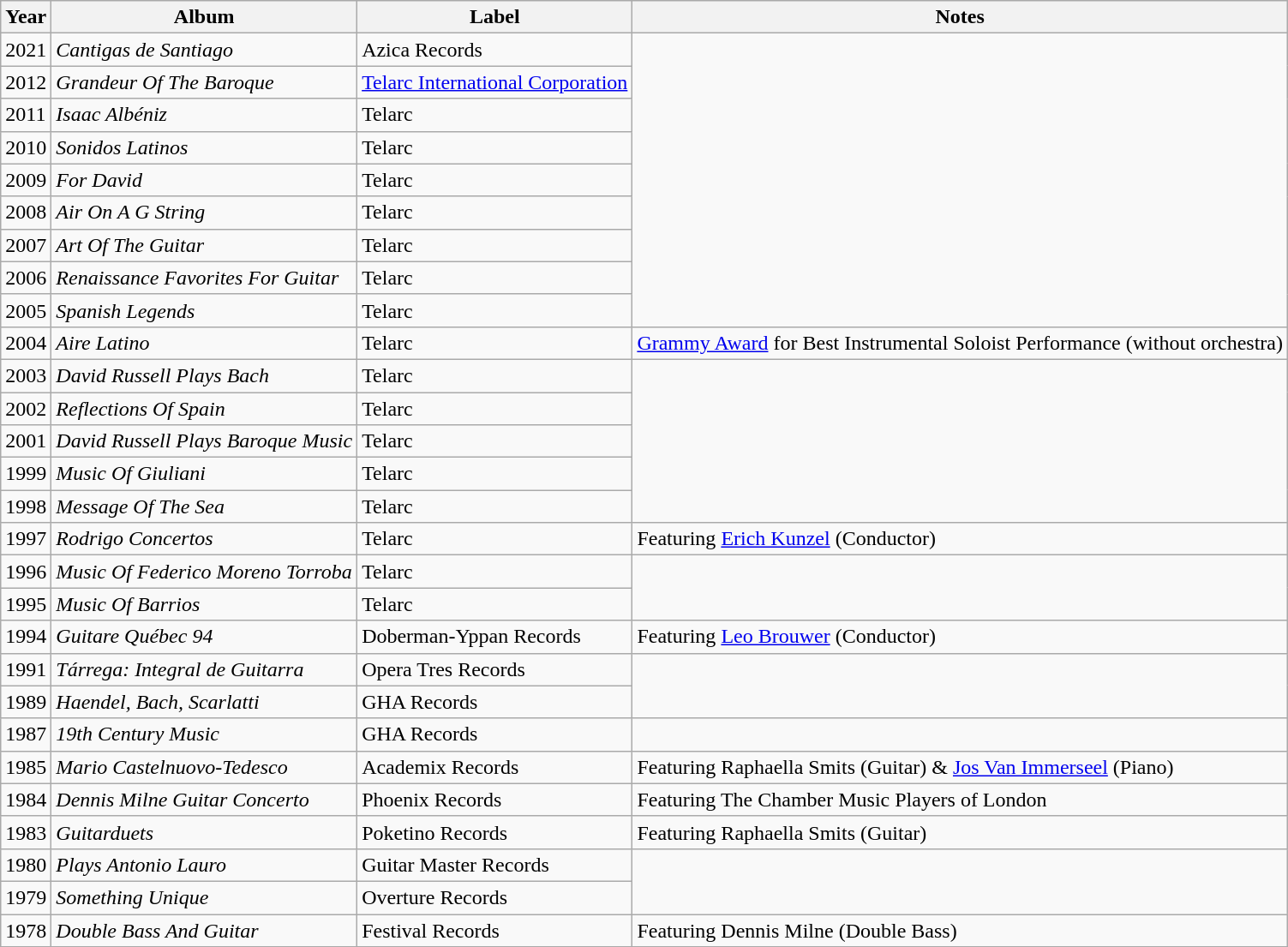<table class="wikitable sortable">
<tr>
<th>Year</th>
<th>Album</th>
<th>Label</th>
<th>Notes</th>
</tr>
<tr>
<td>2021</td>
<td><em>Cantigas de Santiago</em></td>
<td>Azica Records</td>
</tr>
<tr>
<td>2012</td>
<td><em>Grandeur Of The Baroque</em></td>
<td><a href='#'>Telarc International Corporation</a></td>
</tr>
<tr>
<td>2011</td>
<td><em>Isaac Albéniz</em></td>
<td>Telarc</td>
</tr>
<tr>
<td>2010</td>
<td><em>Sonidos Latinos</em></td>
<td>Telarc</td>
</tr>
<tr>
<td>2009</td>
<td><em>For David</em></td>
<td>Telarc</td>
</tr>
<tr>
<td>2008</td>
<td><em>Air On A G String</em></td>
<td>Telarc</td>
</tr>
<tr>
<td>2007</td>
<td><em>Art Of The Guitar</em></td>
<td>Telarc</td>
</tr>
<tr>
<td>2006</td>
<td><em>Renaissance Favorites For Guitar</em></td>
<td>Telarc</td>
</tr>
<tr>
<td>2005</td>
<td><em>Spanish Legends</em></td>
<td>Telarc</td>
</tr>
<tr>
<td>2004</td>
<td><em>Aire Latino</em></td>
<td>Telarc</td>
<td><a href='#'>Grammy Award</a> for Best Instrumental Soloist Performance (without orchestra)</td>
</tr>
<tr>
<td>2003</td>
<td><em>David Russell Plays Bach</em></td>
<td>Telarc</td>
</tr>
<tr>
<td>2002</td>
<td><em>Reflections Of Spain</em></td>
<td>Telarc</td>
</tr>
<tr>
<td>2001</td>
<td><em>David Russell Plays Baroque Music</em></td>
<td>Telarc</td>
</tr>
<tr>
<td>1999</td>
<td><em>Music Of Giuliani</em></td>
<td>Telarc</td>
</tr>
<tr>
<td>1998</td>
<td><em>Message Of The Sea</em></td>
<td>Telarc</td>
</tr>
<tr>
<td>1997</td>
<td><em>Rodrigo Concertos</em></td>
<td>Telarc</td>
<td>Featuring <a href='#'>Erich Kunzel</a> (Conductor)</td>
</tr>
<tr>
<td>1996</td>
<td><em>Music Of Federico Moreno Torroba</em></td>
<td>Telarc</td>
</tr>
<tr>
<td>1995</td>
<td><em>Music Of Barrios</em></td>
<td>Telarc</td>
</tr>
<tr>
<td>1994</td>
<td><em>Guitare Québec 94</em></td>
<td>Doberman-Yppan Records</td>
<td>Featuring <a href='#'>Leo Brouwer</a> (Conductor)</td>
</tr>
<tr>
<td>1991</td>
<td><em>Tárrega: Integral de Guitarra</em></td>
<td>Opera Tres Records</td>
</tr>
<tr>
<td>1989</td>
<td><em>Haendel, Bach, Scarlatti</em></td>
<td>GHA Records</td>
</tr>
<tr>
<td>1987</td>
<td><em>19th Century Music</em></td>
<td>GHA Records</td>
<td></td>
</tr>
<tr>
<td>1985</td>
<td><em>Mario Castelnuovo-Tedesco</em></td>
<td>Academix Records</td>
<td>Featuring Raphaella Smits (Guitar) & <a href='#'>Jos Van Immerseel</a> (Piano)</td>
</tr>
<tr>
<td>1984</td>
<td><em>Dennis Milne Guitar Concerto</em></td>
<td>Phoenix Records</td>
<td>Featuring The Chamber Music Players of London</td>
</tr>
<tr>
<td>1983</td>
<td><em>Guitarduets</em></td>
<td>Poketino Records</td>
<td>Featuring Raphaella Smits (Guitar)</td>
</tr>
<tr>
<td>1980</td>
<td><em>Plays Antonio Lauro</em></td>
<td>Guitar Master Records</td>
</tr>
<tr>
<td>1979</td>
<td><em>Something Unique</em></td>
<td>Overture Records</td>
</tr>
<tr>
<td>1978</td>
<td><em>Double Bass And Guitar</em></td>
<td>Festival Records</td>
<td>Featuring Dennis Milne (Double Bass)</td>
</tr>
<tr>
</tr>
</table>
